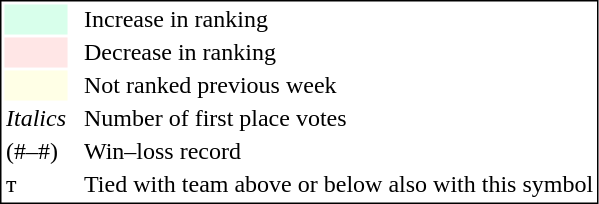<table style="border:1px solid black;">
<tr>
<td style="background:#D8FFEB; width:20px;"></td>
<td> </td>
<td>Increase in ranking</td>
</tr>
<tr>
<td style="background:#FFE6E6; width:20px;"></td>
<td> </td>
<td>Decrease in ranking</td>
</tr>
<tr>
<td style="background:#FFFFE6; width:20px;"></td>
<td> </td>
<td>Not ranked previous week</td>
</tr>
<tr>
<td><em>Italics</em></td>
<td> </td>
<td>Number of first place votes</td>
</tr>
<tr>
<td>(#–#)</td>
<td> </td>
<td>Win–loss record</td>
</tr>
<tr>
<td>т</td>
<td></td>
<td>Tied with team above or below also with this symbol</td>
</tr>
</table>
